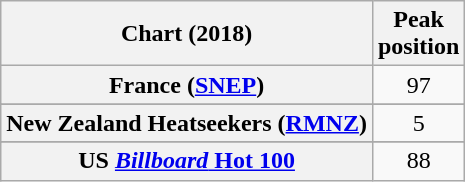<table class="wikitable sortable plainrowheaders" style="text-align:center">
<tr>
<th scope="col">Chart (2018)</th>
<th scope="col">Peak<br>position</th>
</tr>
<tr>
<th scope="row">France (<a href='#'>SNEP</a>)</th>
<td>97</td>
</tr>
<tr>
</tr>
<tr>
<th scope="row">New Zealand Heatseekers (<a href='#'>RMNZ</a>)</th>
<td>5</td>
</tr>
<tr>
</tr>
<tr>
</tr>
<tr>
</tr>
<tr>
<th scope="row">US <a href='#'><em>Billboard</em> Hot 100</a></th>
<td>88</td>
</tr>
</table>
